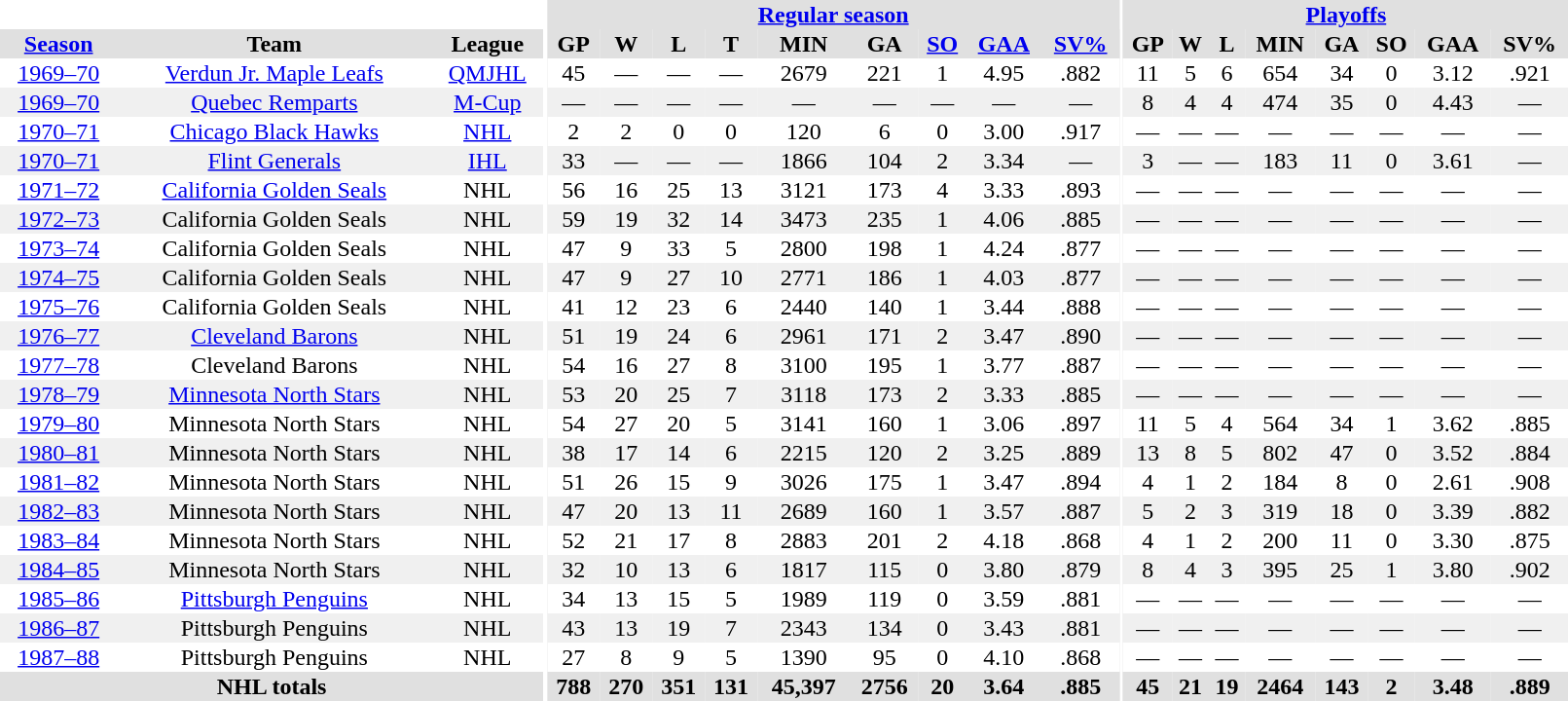<table border="0" cellpadding="1" cellspacing="0" style="text-align:center; width:85%">
<tr ALIGN="center" bgcolor="#e0e0e0">
<th align="center" colspan="3" bgcolor="#ffffff"></th>
<th align="center" rowspan="99" bgcolor="#ffffff"></th>
<th align="center" colspan="9" bgcolor="#e0e0e0"><a href='#'>Regular season</a></th>
<th align="center" rowspan="99" bgcolor="#ffffff"></th>
<th align="center" colspan="8" bgcolor="#e0e0e0"><a href='#'>Playoffs</a></th>
</tr>
<tr ALIGN="center" bgcolor="#e0e0e0">
<th><a href='#'>Season</a></th>
<th>Team</th>
<th>League</th>
<th>GP</th>
<th>W</th>
<th>L</th>
<th>T</th>
<th>MIN</th>
<th>GA</th>
<th><a href='#'>SO</a></th>
<th><a href='#'>GAA</a></th>
<th><a href='#'>SV%</a></th>
<th>GP</th>
<th>W</th>
<th>L</th>
<th>MIN</th>
<th>GA</th>
<th>SO</th>
<th>GAA</th>
<th>SV%</th>
</tr>
<tr>
<td><a href='#'>1969–70</a></td>
<td><a href='#'>Verdun Jr. Maple Leafs</a></td>
<td><a href='#'>QMJHL</a></td>
<td>45</td>
<td>—</td>
<td>—</td>
<td>—</td>
<td>2679</td>
<td>221</td>
<td>1</td>
<td>4.95</td>
<td>.882</td>
<td>11</td>
<td>5</td>
<td>6</td>
<td>654</td>
<td>34</td>
<td>0</td>
<td>3.12</td>
<td>.921</td>
</tr>
<tr bgcolor="#f0f0f0">
<td><a href='#'>1969–70</a></td>
<td><a href='#'>Quebec Remparts</a></td>
<td><a href='#'>M-Cup</a></td>
<td>—</td>
<td>—</td>
<td>—</td>
<td>—</td>
<td>—</td>
<td>—</td>
<td>—</td>
<td>—</td>
<td>—</td>
<td>8</td>
<td>4</td>
<td>4</td>
<td>474</td>
<td>35</td>
<td>0</td>
<td>4.43</td>
<td>—</td>
</tr>
<tr>
<td><a href='#'>1970–71</a></td>
<td><a href='#'>Chicago Black Hawks</a></td>
<td><a href='#'>NHL</a></td>
<td>2</td>
<td>2</td>
<td>0</td>
<td>0</td>
<td>120</td>
<td>6</td>
<td>0</td>
<td>3.00</td>
<td>.917</td>
<td>—</td>
<td>—</td>
<td>—</td>
<td>—</td>
<td>—</td>
<td>—</td>
<td>—</td>
<td>—</td>
</tr>
<tr bgcolor="#f0f0f0">
<td><a href='#'>1970–71</a></td>
<td><a href='#'>Flint Generals</a></td>
<td><a href='#'>IHL</a></td>
<td>33</td>
<td>—</td>
<td>—</td>
<td>—</td>
<td>1866</td>
<td>104</td>
<td>2</td>
<td>3.34</td>
<td>—</td>
<td>3</td>
<td>—</td>
<td>—</td>
<td>183</td>
<td>11</td>
<td>0</td>
<td>3.61</td>
<td>—</td>
</tr>
<tr>
<td><a href='#'>1971–72</a></td>
<td><a href='#'>California Golden Seals</a></td>
<td>NHL</td>
<td>56</td>
<td>16</td>
<td>25</td>
<td>13</td>
<td>3121</td>
<td>173</td>
<td>4</td>
<td>3.33</td>
<td>.893</td>
<td>—</td>
<td>—</td>
<td>—</td>
<td>—</td>
<td>—</td>
<td>—</td>
<td>—</td>
<td>—</td>
</tr>
<tr bgcolor="#f0f0f0">
<td><a href='#'>1972–73</a></td>
<td>California Golden Seals</td>
<td>NHL</td>
<td>59</td>
<td>19</td>
<td>32</td>
<td>14</td>
<td>3473</td>
<td>235</td>
<td>1</td>
<td>4.06</td>
<td>.885</td>
<td>—</td>
<td>—</td>
<td>—</td>
<td>—</td>
<td>—</td>
<td>—</td>
<td>—</td>
<td>—</td>
</tr>
<tr>
<td><a href='#'>1973–74</a></td>
<td>California Golden Seals</td>
<td>NHL</td>
<td>47</td>
<td>9</td>
<td>33</td>
<td>5</td>
<td>2800</td>
<td>198</td>
<td>1</td>
<td>4.24</td>
<td>.877</td>
<td>—</td>
<td>—</td>
<td>—</td>
<td>—</td>
<td>—</td>
<td>—</td>
<td>—</td>
<td>—</td>
</tr>
<tr bgcolor="#f0f0f0">
<td><a href='#'>1974–75</a></td>
<td>California Golden Seals</td>
<td>NHL</td>
<td>47</td>
<td>9</td>
<td>27</td>
<td>10</td>
<td>2771</td>
<td>186</td>
<td>1</td>
<td>4.03</td>
<td>.877</td>
<td>—</td>
<td>—</td>
<td>—</td>
<td>—</td>
<td>—</td>
<td>—</td>
<td>—</td>
<td>—</td>
</tr>
<tr>
<td><a href='#'>1975–76</a></td>
<td>California Golden Seals</td>
<td>NHL</td>
<td>41</td>
<td>12</td>
<td>23</td>
<td>6</td>
<td>2440</td>
<td>140</td>
<td>1</td>
<td>3.44</td>
<td>.888</td>
<td>—</td>
<td>—</td>
<td>—</td>
<td>—</td>
<td>—</td>
<td>—</td>
<td>—</td>
<td>—</td>
</tr>
<tr bgcolor="#f0f0f0">
<td><a href='#'>1976–77</a></td>
<td><a href='#'>Cleveland Barons</a></td>
<td>NHL</td>
<td>51</td>
<td>19</td>
<td>24</td>
<td>6</td>
<td>2961</td>
<td>171</td>
<td>2</td>
<td>3.47</td>
<td>.890</td>
<td>—</td>
<td>—</td>
<td>—</td>
<td>—</td>
<td>—</td>
<td>—</td>
<td>—</td>
<td>—</td>
</tr>
<tr>
<td><a href='#'>1977–78</a></td>
<td>Cleveland Barons</td>
<td>NHL</td>
<td>54</td>
<td>16</td>
<td>27</td>
<td>8</td>
<td>3100</td>
<td>195</td>
<td>1</td>
<td>3.77</td>
<td>.887</td>
<td>—</td>
<td>—</td>
<td>—</td>
<td>—</td>
<td>—</td>
<td>—</td>
<td>—</td>
<td>—</td>
</tr>
<tr bgcolor="#f0f0f0">
<td><a href='#'>1978–79</a></td>
<td><a href='#'>Minnesota North Stars</a></td>
<td>NHL</td>
<td>53</td>
<td>20</td>
<td>25</td>
<td>7</td>
<td>3118</td>
<td>173</td>
<td>2</td>
<td>3.33</td>
<td>.885</td>
<td>—</td>
<td>—</td>
<td>—</td>
<td>—</td>
<td>—</td>
<td>—</td>
<td>—</td>
<td>—</td>
</tr>
<tr>
<td><a href='#'>1979–80</a></td>
<td>Minnesota North Stars</td>
<td>NHL</td>
<td>54</td>
<td>27</td>
<td>20</td>
<td>5</td>
<td>3141</td>
<td>160</td>
<td>1</td>
<td>3.06</td>
<td>.897</td>
<td>11</td>
<td>5</td>
<td>4</td>
<td>564</td>
<td>34</td>
<td>1</td>
<td>3.62</td>
<td>.885</td>
</tr>
<tr bgcolor="#f0f0f0">
<td><a href='#'>1980–81</a></td>
<td>Minnesota North Stars</td>
<td>NHL</td>
<td>38</td>
<td>17</td>
<td>14</td>
<td>6</td>
<td>2215</td>
<td>120</td>
<td>2</td>
<td>3.25</td>
<td>.889</td>
<td>13</td>
<td>8</td>
<td>5</td>
<td>802</td>
<td>47</td>
<td>0</td>
<td>3.52</td>
<td>.884</td>
</tr>
<tr>
<td><a href='#'>1981–82</a></td>
<td>Minnesota North Stars</td>
<td>NHL</td>
<td>51</td>
<td>26</td>
<td>15</td>
<td>9</td>
<td>3026</td>
<td>175</td>
<td>1</td>
<td>3.47</td>
<td>.894</td>
<td>4</td>
<td>1</td>
<td>2</td>
<td>184</td>
<td>8</td>
<td>0</td>
<td>2.61</td>
<td>.908</td>
</tr>
<tr bgcolor="#f0f0f0">
<td><a href='#'>1982–83</a></td>
<td>Minnesota North Stars</td>
<td>NHL</td>
<td>47</td>
<td>20</td>
<td>13</td>
<td>11</td>
<td>2689</td>
<td>160</td>
<td>1</td>
<td>3.57</td>
<td>.887</td>
<td>5</td>
<td>2</td>
<td>3</td>
<td>319</td>
<td>18</td>
<td>0</td>
<td>3.39</td>
<td>.882</td>
</tr>
<tr>
<td><a href='#'>1983–84</a></td>
<td>Minnesota North Stars</td>
<td>NHL</td>
<td>52</td>
<td>21</td>
<td>17</td>
<td>8</td>
<td>2883</td>
<td>201</td>
<td>2</td>
<td>4.18</td>
<td>.868</td>
<td>4</td>
<td>1</td>
<td>2</td>
<td>200</td>
<td>11</td>
<td>0</td>
<td>3.30</td>
<td>.875</td>
</tr>
<tr bgcolor="#f0f0f0">
<td><a href='#'>1984–85</a></td>
<td>Minnesota North Stars</td>
<td>NHL</td>
<td>32</td>
<td>10</td>
<td>13</td>
<td>6</td>
<td>1817</td>
<td>115</td>
<td>0</td>
<td>3.80</td>
<td>.879</td>
<td>8</td>
<td>4</td>
<td>3</td>
<td>395</td>
<td>25</td>
<td>1</td>
<td>3.80</td>
<td>.902</td>
</tr>
<tr>
<td><a href='#'>1985–86</a></td>
<td><a href='#'>Pittsburgh Penguins</a></td>
<td>NHL</td>
<td>34</td>
<td>13</td>
<td>15</td>
<td>5</td>
<td>1989</td>
<td>119</td>
<td>0</td>
<td>3.59</td>
<td>.881</td>
<td>—</td>
<td>—</td>
<td>—</td>
<td>—</td>
<td>—</td>
<td>—</td>
<td>—</td>
<td>—</td>
</tr>
<tr bgcolor="#f0f0f0">
<td><a href='#'>1986–87</a></td>
<td>Pittsburgh Penguins</td>
<td>NHL</td>
<td>43</td>
<td>13</td>
<td>19</td>
<td>7</td>
<td>2343</td>
<td>134</td>
<td>0</td>
<td>3.43</td>
<td>.881</td>
<td>—</td>
<td>—</td>
<td>—</td>
<td>—</td>
<td>—</td>
<td>—</td>
<td>—</td>
<td>—</td>
</tr>
<tr>
<td><a href='#'>1987–88</a></td>
<td>Pittsburgh Penguins</td>
<td>NHL</td>
<td>27</td>
<td>8</td>
<td>9</td>
<td>5</td>
<td>1390</td>
<td>95</td>
<td>0</td>
<td>4.10</td>
<td>.868</td>
<td>—</td>
<td>—</td>
<td>—</td>
<td>—</td>
<td>—</td>
<td>—</td>
<td>—</td>
<td>—</td>
</tr>
<tr bgcolor="#e0e0e0">
<th colspan="3">NHL totals</th>
<th>788</th>
<th>270</th>
<th>351</th>
<th>131</th>
<th>45,397</th>
<th>2756</th>
<th>20</th>
<th>3.64</th>
<th>.885</th>
<th>45</th>
<th>21</th>
<th>19</th>
<th>2464</th>
<th>143</th>
<th>2</th>
<th>3.48</th>
<th>.889</th>
</tr>
</table>
